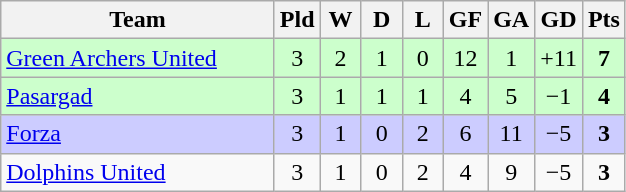<table class="wikitable" style="text-align: center;">
<tr>
<th width="175">Team</th>
<th width="20">Pld</th>
<th width="20">W</th>
<th width="20">D</th>
<th width="20">L</th>
<th width="20">GF</th>
<th width="20">GA</th>
<th width="20">GD</th>
<th width="20">Pts</th>
</tr>
<tr bgcolor=#ccffcc>
<td style="text-align:left;"><a href='#'>Green Archers United</a></td>
<td>3</td>
<td>2</td>
<td>1</td>
<td>0</td>
<td>12</td>
<td>1</td>
<td>+11</td>
<td><strong>7</strong></td>
</tr>
<tr bgcolor=#ccffcc>
<td style="text-align:left;"><a href='#'>Pasargad</a></td>
<td>3</td>
<td>1</td>
<td>1</td>
<td>1</td>
<td>4</td>
<td>5</td>
<td>−1</td>
<td><strong>4</strong></td>
</tr>
<tr bgcolor=#ccccff>
<td style="text-align:left;"><a href='#'>Forza</a></td>
<td>3</td>
<td>1</td>
<td>0</td>
<td>2</td>
<td>6</td>
<td>11</td>
<td>−5</td>
<td><strong>3</strong></td>
</tr>
<tr>
<td style="text-align:left;"><a href='#'>Dolphins United</a></td>
<td>3</td>
<td>1</td>
<td>0</td>
<td>2</td>
<td>4</td>
<td>9</td>
<td>−5</td>
<td><strong>3</strong></td>
</tr>
</table>
